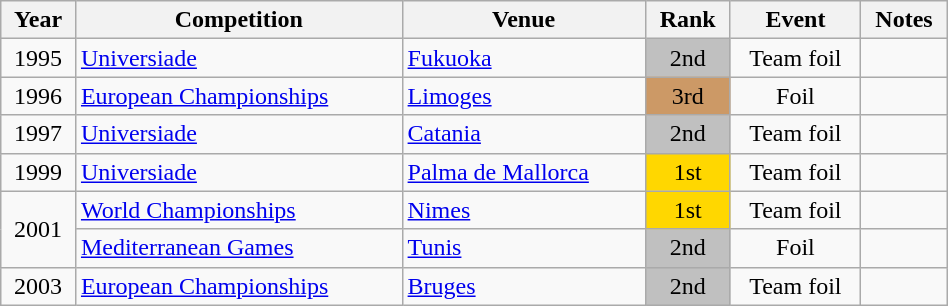<table class="wikitable" width=50% style="font-size:100%; text-align:center;">
<tr>
<th>Year</th>
<th>Competition</th>
<th>Venue</th>
<th>Rank</th>
<th>Event</th>
<th>Notes</th>
</tr>
<tr>
<td rowspan=1>1995</td>
<td rowspan=1 align=left><a href='#'>Universiade</a></td>
<td rowspan=1 align=left> <a href='#'>Fukuoka</a></td>
<td bgcolor=silver>2nd</td>
<td>Team foil</td>
<td></td>
</tr>
<tr>
<td rowspan=1>1996</td>
<td rowspan=1 align=left><a href='#'>European Championships</a></td>
<td rowspan=1 align=left> <a href='#'>Limoges</a></td>
<td bgcolor=cc9966>3rd</td>
<td>Foil</td>
<td></td>
</tr>
<tr>
<td rowspan=1>1997</td>
<td rowspan=1 align=left><a href='#'>Universiade</a></td>
<td rowspan=1 align=left> <a href='#'>Catania</a></td>
<td bgcolor=silver>2nd</td>
<td>Team foil</td>
<td></td>
</tr>
<tr>
<td rowspan=1>1999</td>
<td rowspan=1 align=left><a href='#'>Universiade</a></td>
<td rowspan=1 align=left> <a href='#'>Palma de Mallorca</a></td>
<td bgcolor=gold>1st</td>
<td>Team foil</td>
<td></td>
</tr>
<tr>
<td rowspan=2>2001</td>
<td rowspan=1 align=left><a href='#'>World Championships</a></td>
<td rowspan=1 align=left> <a href='#'>Nimes</a></td>
<td bgcolor=gold>1st</td>
<td>Team foil</td>
<td></td>
</tr>
<tr>
<td rowspan=1 align=left><a href='#'>Mediterranean Games</a></td>
<td rowspan=1 align=left> <a href='#'>Tunis</a></td>
<td bgcolor=silver>2nd</td>
<td>Foil</td>
<td></td>
</tr>
<tr>
<td rowspan=1>2003</td>
<td rowspan=1 align=left><a href='#'>European Championships</a></td>
<td rowspan=1 align=left> <a href='#'>Bruges</a></td>
<td bgcolor=silver>2nd</td>
<td>Team foil</td>
<td></td>
</tr>
</table>
